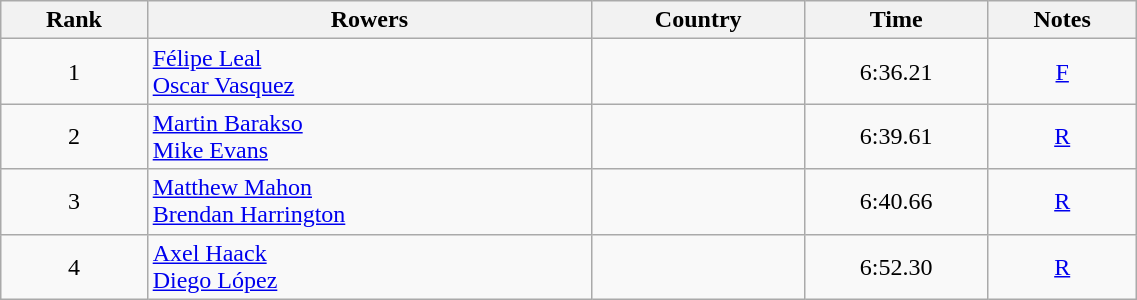<table class="wikitable" width=60% style="text-align:center">
<tr>
<th>Rank</th>
<th>Rowers</th>
<th>Country</th>
<th>Time</th>
<th>Notes</th>
</tr>
<tr>
<td>1</td>
<td align=left><a href='#'>Félipe Leal</a><br><a href='#'>Oscar Vasquez</a></td>
<td align=left></td>
<td>6:36.21</td>
<td><a href='#'>F</a></td>
</tr>
<tr>
<td>2</td>
<td align=left><a href='#'>Martin Barakso</a><br><a href='#'>Mike Evans</a></td>
<td align=left></td>
<td>6:39.61</td>
<td><a href='#'>R</a></td>
</tr>
<tr>
<td>3</td>
<td align=left><a href='#'>Matthew Mahon</a><br><a href='#'>Brendan Harrington</a></td>
<td align=left></td>
<td>6:40.66</td>
<td><a href='#'>R</a></td>
</tr>
<tr>
<td>4</td>
<td align=left><a href='#'>Axel Haack</a><br><a href='#'>Diego López</a></td>
<td align=left></td>
<td>6:52.30</td>
<td><a href='#'>R</a></td>
</tr>
</table>
